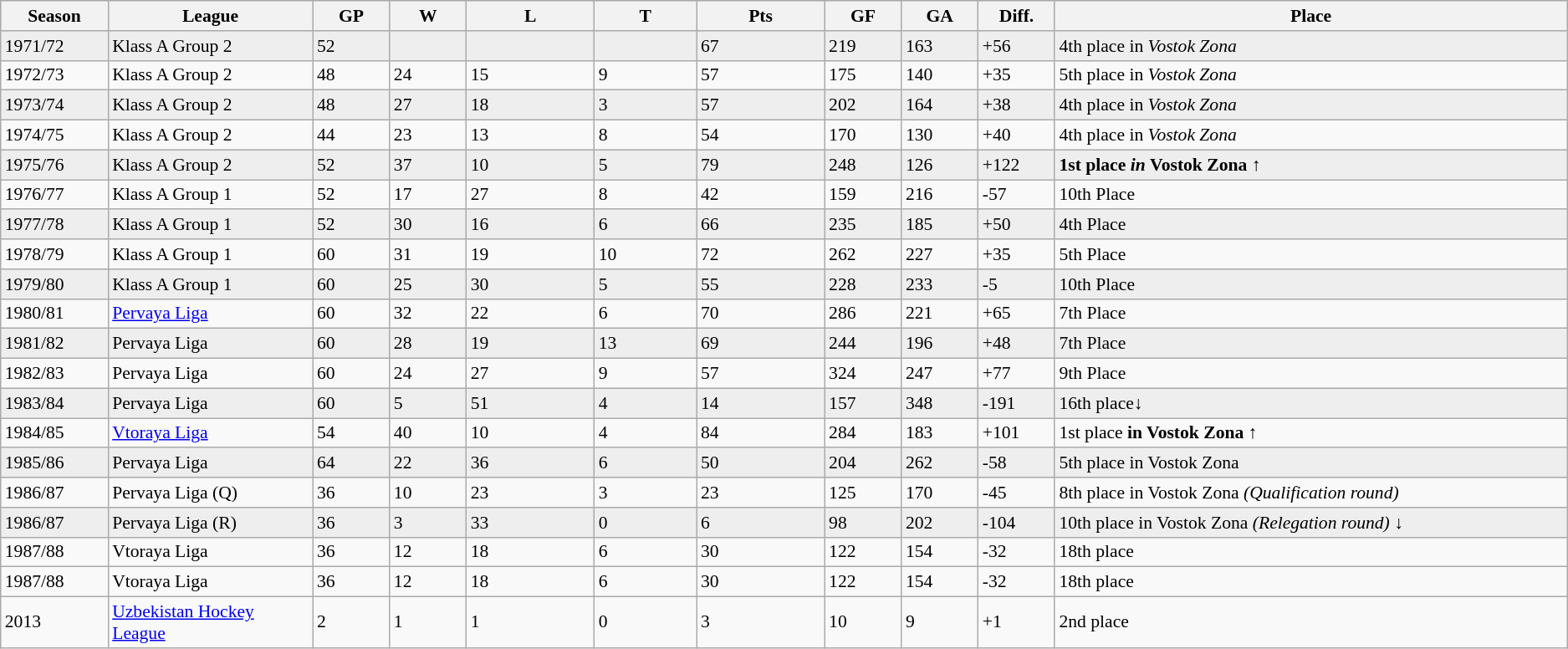<table class="wikitable" style="font-size: 90%;">
<tr bgcolor="#dddddd">
<th width="4%">Season</th>
<th width="8%">League</th>
<th width="3%">GP</th>
<th width="3%">W</th>
<th width="5%">L</th>
<th width="4%">T</th>
<th width="5%">Pts</th>
<th width="3%">GF</th>
<th width="3%">GA</th>
<th width="3%">Diff.</th>
<th width="20%">Place</th>
</tr>
<tr bgcolor="#eeeeee">
<td>1971/72</td>
<td>Klass A Group 2</td>
<td>52</td>
<td></td>
<td></td>
<td></td>
<td>67</td>
<td>219</td>
<td>163</td>
<td>+56</td>
<td>4th place in <em>Vostok Zona</em></td>
</tr>
<tr>
<td>1972/73</td>
<td>Klass A Group 2</td>
<td>48</td>
<td>24</td>
<td>15</td>
<td>9</td>
<td>57</td>
<td>175</td>
<td>140</td>
<td>+35</td>
<td>5th place in <em>Vostok Zona</em></td>
</tr>
<tr bgcolor="#eeeeee">
<td>1973/74</td>
<td>Klass A Group 2</td>
<td>48</td>
<td>27</td>
<td>18</td>
<td>3</td>
<td>57</td>
<td>202</td>
<td>164</td>
<td>+38</td>
<td>4th place in <em>Vostok Zona</em></td>
</tr>
<tr>
<td>1974/75</td>
<td>Klass A Group 2</td>
<td>44</td>
<td>23</td>
<td>13</td>
<td>8</td>
<td>54</td>
<td>170</td>
<td>130</td>
<td>+40</td>
<td>4th place in <em>Vostok Zona</em></td>
</tr>
<tr bgcolor="#eeeeee">
<td>1975/76</td>
<td>Klass A Group 2</td>
<td>52</td>
<td>37</td>
<td>10</td>
<td>5</td>
<td>79</td>
<td>248</td>
<td>126</td>
<td>+122</td>
<td><strong>1st place<em> in </em>Vostok Zona<em> ↑</td>
</tr>
<tr>
<td>1976/77</td>
<td>Klass A Group 1</td>
<td>52</td>
<td>17</td>
<td>27</td>
<td>8</td>
<td>42</td>
<td>159</td>
<td>216</td>
<td>-57</td>
<td>10th Place</td>
</tr>
<tr bgcolor="#eeeeee">
<td>1977/78</td>
<td>Klass A Group 1</td>
<td>52</td>
<td>30</td>
<td>16</td>
<td>6</td>
<td>66</td>
<td>235</td>
<td>185</td>
<td>+50</td>
<td>4th Place</td>
</tr>
<tr>
<td>1978/79</td>
<td>Klass A Group 1</td>
<td>60</td>
<td>31</td>
<td>19</td>
<td>10</td>
<td>72</td>
<td>262</td>
<td>227</td>
<td>+35</td>
<td>5th Place</td>
</tr>
<tr bgcolor="#eeeeee">
<td>1979/80</td>
<td>Klass A Group 1</td>
<td>60</td>
<td>25</td>
<td>30</td>
<td>5</td>
<td>55</td>
<td>228</td>
<td>233</td>
<td>-5</td>
<td>10th Place</td>
</tr>
<tr>
<td>1980/81</td>
<td><a href='#'>Pervaya Liga</a></td>
<td>60</td>
<td>32</td>
<td>22</td>
<td>6</td>
<td>70</td>
<td>286</td>
<td>221</td>
<td>+65</td>
<td>7th Place</td>
</tr>
<tr bgcolor="#eeeeee">
<td>1981/82</td>
<td>Pervaya Liga</td>
<td>60</td>
<td>28</td>
<td>19</td>
<td>13</td>
<td>69</td>
<td>244</td>
<td>196</td>
<td>+48</td>
<td>7th Place</td>
</tr>
<tr>
<td>1982/83</td>
<td>Pervaya Liga</td>
<td>60</td>
<td>24</td>
<td>27</td>
<td>9</td>
<td>57</td>
<td>324</td>
<td>247</td>
<td>+77</td>
<td>9th Place</td>
</tr>
<tr bgcolor="#eeeeee">
<td>1983/84</td>
<td>Pervaya Liga</td>
<td>60</td>
<td>5</td>
<td>51</td>
<td>4</td>
<td>14</td>
<td>157</td>
<td>348</td>
<td>-191</td>
<td>16th place↓</td>
</tr>
<tr>
<td>1984/85</td>
<td><a href='#'>Vtoraya Liga</a></td>
<td>54</td>
<td>40</td>
<td>10</td>
<td>4</td>
<td>84</td>
<td>284</td>
<td>183</td>
<td>+101</td>
<td></strong>1st place<strong> in </em>Vostok Zona<em> ↑</td>
</tr>
<tr bgcolor="#eeeeee">
<td>1985/86</td>
<td>Pervaya Liga</td>
<td>64</td>
<td>22</td>
<td>36</td>
<td>6</td>
<td>50</td>
<td>204</td>
<td>262</td>
<td>-58</td>
<td>5th place in </em>Vostok Zona<em></td>
</tr>
<tr>
<td>1986/87</td>
<td>Pervaya Liga (Q)</td>
<td>36</td>
<td>10</td>
<td>23</td>
<td>3</td>
<td>23</td>
<td>125</td>
<td>170</td>
<td>-45</td>
<td>8th place in </em>Vostok Zona<em> (Qualification round)</td>
</tr>
<tr bgcolor="#eeeeee">
<td>1986/87</td>
<td>Pervaya Liga (R)</td>
<td>36</td>
<td>3</td>
<td>33</td>
<td>0</td>
<td>6</td>
<td>98</td>
<td>202</td>
<td>-104</td>
<td>10th place in </em>Vostok Zona<em> (Relegation round) ↓</td>
</tr>
<tr>
<td>1987/88</td>
<td>Vtoraya Liga</td>
<td>36</td>
<td>12</td>
<td>18</td>
<td>6</td>
<td>30</td>
<td>122</td>
<td>154</td>
<td>-32</td>
<td>18th place</td>
</tr>
<tr>
<td>1987/88</td>
<td>Vtoraya Liga</td>
<td>36</td>
<td>12</td>
<td>18</td>
<td>6</td>
<td>30</td>
<td>122</td>
<td>154</td>
<td>-32</td>
<td>18th place</td>
</tr>
<tr>
<td>2013</td>
<td><a href='#'>Uzbekistan Hockey League</a></td>
<td>2</td>
<td>1</td>
<td>1</td>
<td>0</td>
<td>3</td>
<td>10</td>
<td>9</td>
<td>+1</td>
<td>2nd place</td>
</tr>
</table>
